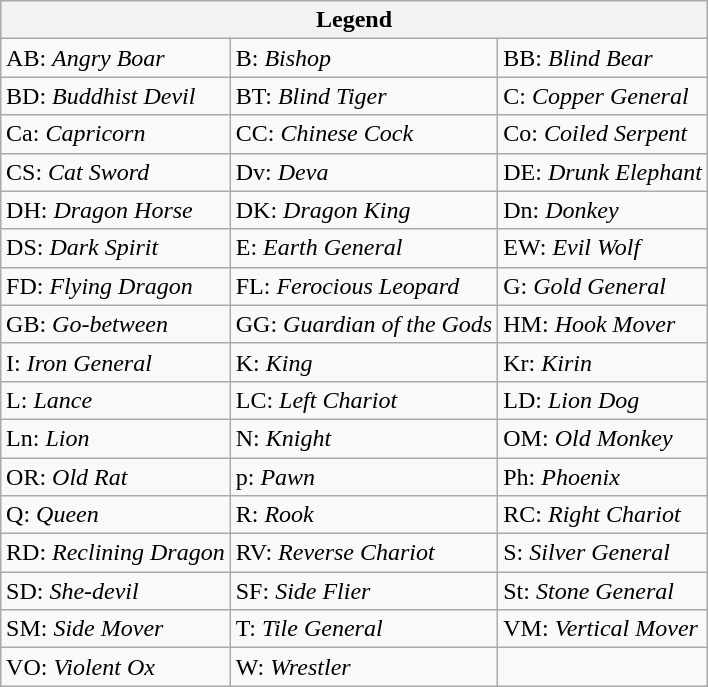<table class=wikitable style="margin:1em auto;">
<tr>
<th colspan="3">Legend</th>
</tr>
<tr>
<td>AB: <em>Angry Boar</em></td>
<td>B: <em>Bishop</em></td>
<td>BB: <em>Blind Bear</em></td>
</tr>
<tr>
<td>BD: <em>Buddhist Devil</em></td>
<td>BT: <em>Blind Tiger</em></td>
<td>C: <em>Copper General</em></td>
</tr>
<tr>
<td>Ca: <em>Capricorn</em></td>
<td>CC: <em>Chinese Cock</em></td>
<td>Co: <em>Coiled Serpent</em></td>
</tr>
<tr>
<td>CS: <em>Cat Sword</em></td>
<td>Dv: <em>Deva</em></td>
<td>DE: <em>Drunk Elephant</em></td>
</tr>
<tr>
<td>DH: <em>Dragon Horse</em></td>
<td>DK: <em>Dragon King</em></td>
<td>Dn: <em>Donkey</em></td>
</tr>
<tr>
<td>DS: <em>Dark Spirit</em></td>
<td>E: <em>Earth General</em></td>
<td>EW: <em>Evil Wolf</em></td>
</tr>
<tr>
<td>FD: <em>Flying Dragon</em></td>
<td>FL: <em>Ferocious Leopard</em></td>
<td>G: <em>Gold General</em></td>
</tr>
<tr>
<td>GB: <em>Go-between</em></td>
<td>GG: <em>Guardian of the Gods</em></td>
<td>HM: <em>Hook Mover</em></td>
</tr>
<tr>
<td>I: <em>Iron General</em></td>
<td>K: <em>King</em></td>
<td>Kr: <em>Kirin</em></td>
</tr>
<tr>
<td>L: <em>Lance</em></td>
<td>LC: <em>Left Chariot</em></td>
<td>LD: <em>Lion Dog</em></td>
</tr>
<tr>
<td>Ln: <em>Lion</em></td>
<td>N: <em>Knight</em></td>
<td>OM: <em>Old Monkey</em></td>
</tr>
<tr>
<td>OR: <em>Old Rat</em></td>
<td>p: <em>Pawn</em></td>
<td>Ph: <em>Phoenix</em></td>
</tr>
<tr>
<td>Q: <em>Queen</em></td>
<td>R: <em>Rook</em></td>
<td>RC: <em>Right Chariot</em></td>
</tr>
<tr>
<td>RD: <em>Reclining Dragon</em></td>
<td>RV: <em>Reverse Chariot</em></td>
<td>S: <em>Silver General</em></td>
</tr>
<tr>
<td>SD: <em>She-devil</em></td>
<td>SF: <em>Side Flier</em></td>
<td>St: <em>Stone General</em></td>
</tr>
<tr>
<td>SM: <em>Side Mover</em></td>
<td>T: <em>Tile General</em></td>
<td>VM: <em>Vertical Mover</em></td>
</tr>
<tr>
<td>VO: <em>Violent Ox</em></td>
<td>W: <em>Wrestler</em></td>
<td></td>
</tr>
</table>
